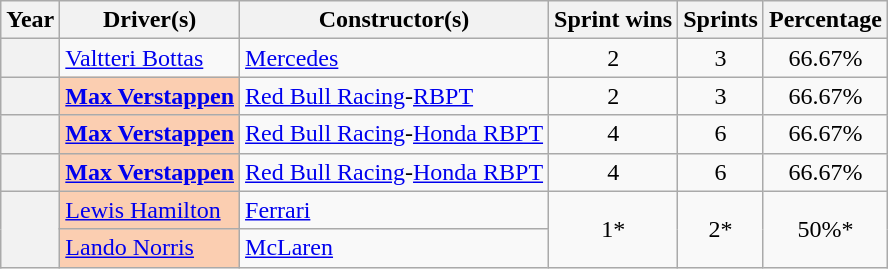<table class="wikitable sortable">
<tr>
<th scope=col>Year</th>
<th scope=col>Driver(s)</th>
<th scope=col>Constructor(s)</th>
<th scope=col>Sprint wins</th>
<th scope=col>Sprints</th>
<th>Percentage</th>
</tr>
<tr>
<th></th>
<td> <a href='#'>Valtteri Bottas</a></td>
<td><a href='#'>Mercedes</a></td>
<td align=center>2</td>
<td align=center>3</td>
<td align=center>66.67%</td>
</tr>
<tr>
<th></th>
<td style=background:#FBCEB1> <strong><a href='#'>Max Verstappen</a></strong></td>
<td><a href='#'>Red Bull Racing</a>-<a href='#'>RBPT</a></td>
<td align=center>2</td>
<td align=center>3</td>
<td align=center>66.67%</td>
</tr>
<tr>
<th></th>
<td style=background:#FBCEB1> <strong><a href='#'>Max Verstappen</a></strong></td>
<td><a href='#'>Red Bull Racing</a>-<a href='#'>Honda RBPT</a></td>
<td align=center>4</td>
<td align=center>6</td>
<td align=center>66.67%</td>
</tr>
<tr>
<th></th>
<td style=background:#FBCEB1> <strong><a href='#'>Max Verstappen</a></strong></td>
<td><a href='#'>Red Bull Racing</a>-<a href='#'>Honda RBPT</a></td>
<td align=center>4</td>
<td align=center>6</td>
<td align=center>66.67%</td>
</tr>
<tr>
<th Rowspan=2></th>
<td style=background:#FBCEB1> <a href='#'>Lewis Hamilton</a><br></td>
<td><a href='#'>Ferrari</a></td>
<td Rowspan=2 align=center>1*</td>
<td Rowspan=2 align=center>2*</td>
<td Rowspan=2 align=center>50%*</td>
</tr>
<tr>
<td style=background:#FBCEB1> <a href='#'>Lando Norris</a></td>
<td><a href='#'>McLaren</a></td>
</tr>
</table>
